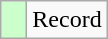<table class="wikitable" style="text-align: left;">
<tr>
<td width=10px bgcolor=#ccffcc></td>
<td>Record</td>
</tr>
</table>
